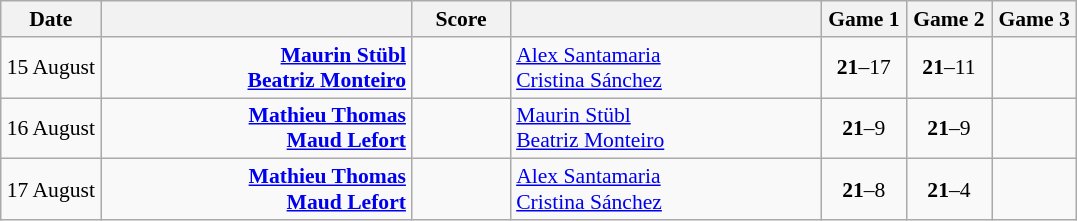<table class="wikitable" style="text-align: center; font-size:90% ">
<tr>
<th width="60">Date</th>
<th align="right" width="200"></th>
<th width="60">Score</th>
<th align="left" width="200"></th>
<th width="50">Game 1</th>
<th width="50">Game 2</th>
<th width="50">Game 3</th>
</tr>
<tr>
<td>15 August</td>
<td align="right"><strong><a href='#'>Maurin Stübl</a> <br><a href='#'>Beatriz Monteiro</a> </strong></td>
<td align="center"></td>
<td align="left"> <a href='#'>Alex Santamaria</a><br> <a href='#'>Cristina Sánchez</a></td>
<td><strong>21</strong>–17</td>
<td><strong>21</strong>–11</td>
<td></td>
</tr>
<tr>
<td>16 August</td>
<td align="right"><strong><a href='#'>Mathieu Thomas</a> <br><a href='#'>Maud Lefort</a> </strong></td>
<td align="center"></td>
<td align="left"> <a href='#'>Maurin Stübl</a><br> <a href='#'>Beatriz Monteiro</a></td>
<td><strong>21</strong>–9</td>
<td><strong>21</strong>–9</td>
<td></td>
</tr>
<tr>
<td>17 August</td>
<td align="right"><strong><a href='#'>Mathieu Thomas</a> <br><a href='#'>Maud Lefort</a> </strong></td>
<td align="center"></td>
<td align="left"> <a href='#'>Alex Santamaria</a><br> <a href='#'>Cristina Sánchez</a></td>
<td><strong>21</strong>–8</td>
<td><strong>21</strong>–4</td>
<td></td>
</tr>
</table>
